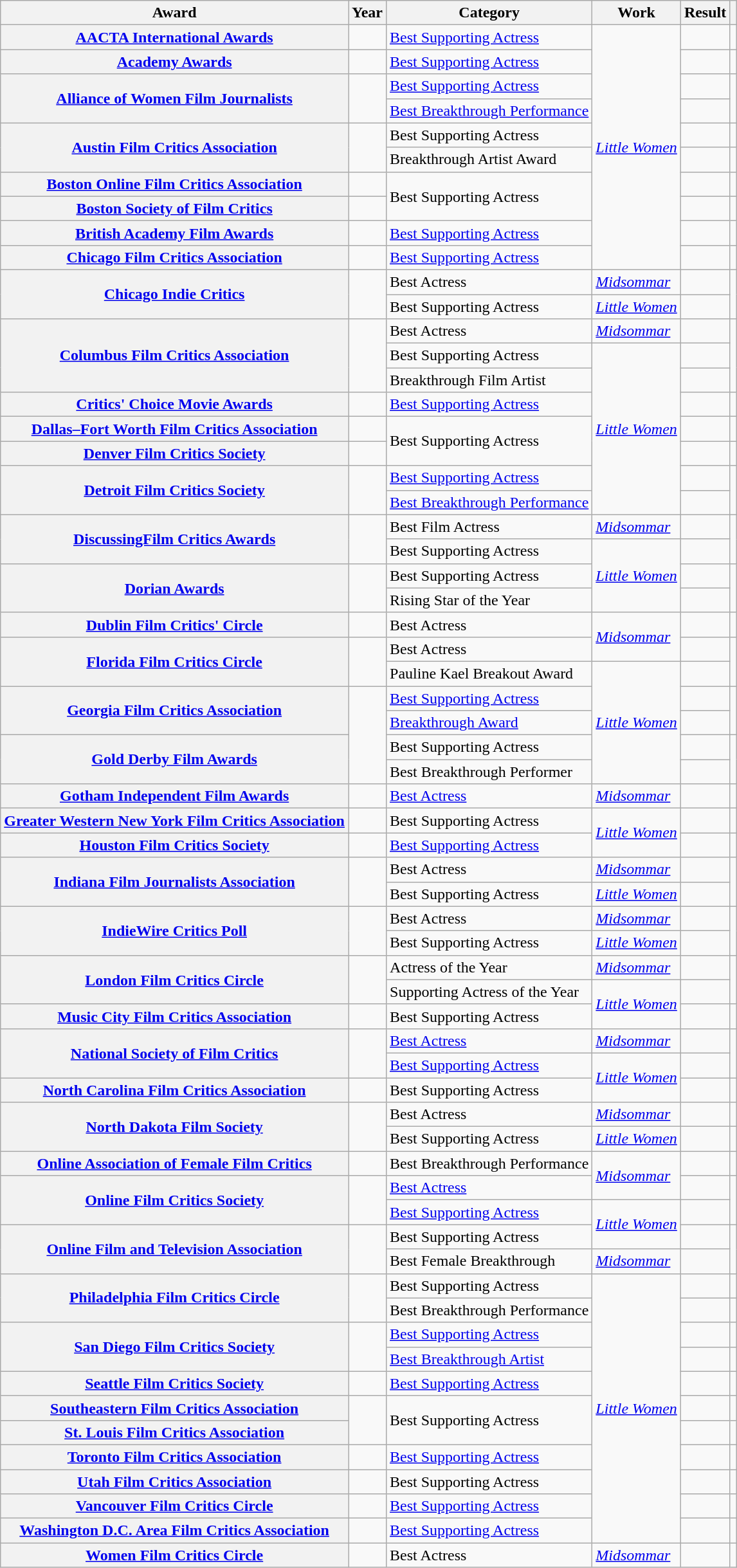<table class="wikitable sortable plainrowheaders col6center">
<tr>
<th scope="col">Award</th>
<th scope="col">Year</th>
<th scope="col">Category</th>
<th scope="col">Work</th>
<th scope="col">Result</th>
<th scope="col" class="unsortable"></th>
</tr>
<tr>
<th scope="row"><a href='#'>AACTA International Awards</a></th>
<td><a href='#'></a></td>
<td><a href='#'>Best Supporting Actress</a></td>
<td rowspan=10><em><a href='#'>Little Women</a></em></td>
<td></td>
<td style="text-align:center;"></td>
</tr>
<tr>
<th scope="row"><a href='#'>Academy Awards</a></th>
<td><a href='#'></a></td>
<td><a href='#'>Best Supporting Actress</a></td>
<td></td>
<td style="text-align:center;"></td>
</tr>
<tr>
<th scope="row" rowspan="2"><a href='#'>Alliance of Women Film Journalists</a></th>
<td rowspan="2"></td>
<td><a href='#'>Best Supporting Actress</a></td>
<td></td>
<td style="text-align:center;" rowspan="2"></td>
</tr>
<tr>
<td><a href='#'>Best Breakthrough Performance</a></td>
<td></td>
</tr>
<tr>
<th scope="row" rowspan="2"><a href='#'>Austin Film Critics Association</a></th>
<td rowspan="2"><a href='#'></a></td>
<td>Best Supporting Actress</td>
<td></td>
<td style="text-align:center;"></td>
</tr>
<tr>
<td>Breakthrough Artist Award</td>
<td></td>
<td style="text-align:center;"></td>
</tr>
<tr>
<th scope="row"><a href='#'>Boston Online Film Critics Association</a></th>
<td></td>
<td rowspan="2">Best Supporting Actress</td>
<td></td>
<td style="text-align:center;"></td>
</tr>
<tr>
<th scope="row"><a href='#'>Boston Society of Film Critics</a></th>
<td><a href='#'></a></td>
<td></td>
<td style="text-align:center;"></td>
</tr>
<tr>
<th scope="row"><a href='#'>British Academy Film Awards</a></th>
<td><a href='#'></a></td>
<td><a href='#'>Best Supporting Actress</a></td>
<td></td>
<td style="text-align:center;"></td>
</tr>
<tr>
<th scope="row"><a href='#'>Chicago Film Critics Association</a></th>
<td><a href='#'></a></td>
<td><a href='#'>Best Supporting Actress</a></td>
<td></td>
<td style="text-align:center;"></td>
</tr>
<tr>
<th scope="row" rowspan="2"><a href='#'>Chicago Indie Critics</a></th>
<td rowspan="2"></td>
<td>Best Actress</td>
<td><em><a href='#'>Midsommar</a></em></td>
<td></td>
<td style="text-align:center;" rowspan="2"></td>
</tr>
<tr>
<td>Best Supporting Actress</td>
<td><em><a href='#'>Little Women</a></em></td>
<td></td>
</tr>
<tr>
<th scope="row" rowspan="3"><a href='#'>Columbus Film Critics Association</a></th>
<td rowspan="3"></td>
<td>Best Actress</td>
<td><em><a href='#'>Midsommar</a></em></td>
<td></td>
<td style="text-align:center;" rowspan="3"></td>
</tr>
<tr>
<td>Best Supporting Actress</td>
<td rowspan=7><em><a href='#'>Little Women</a></em></td>
<td></td>
</tr>
<tr>
<td>Breakthrough Film Artist</td>
<td></td>
</tr>
<tr>
<th scope="row"><a href='#'>Critics' Choice Movie Awards</a></th>
<td><a href='#'></a></td>
<td><a href='#'>Best Supporting Actress</a></td>
<td></td>
<td style="text-align:center;"></td>
</tr>
<tr>
<th scope="row"><a href='#'>Dallas–Fort Worth Film Critics Association</a></th>
<td><a href='#'></a></td>
<td rowspan="2">Best Supporting Actress</td>
<td></td>
<td style="text-align:center;"></td>
</tr>
<tr>
<th scope="row"><a href='#'>Denver Film Critics Society</a></th>
<td></td>
<td></td>
<td style="text-align:center;"></td>
</tr>
<tr>
<th scope="row" rowspan="2"><a href='#'>Detroit Film Critics Society</a></th>
<td rowspan="2"><a href='#'></a></td>
<td><a href='#'>Best Supporting Actress</a></td>
<td></td>
<td style="text-align:center;" rowspan="2"></td>
</tr>
<tr>
<td><a href='#'>Best Breakthrough Performance</a></td>
<td></td>
</tr>
<tr>
<th scope="row" rowspan="2"><a href='#'>DiscussingFilm Critics Awards</a></th>
<td rowspan="2"></td>
<td>Best Film Actress</td>
<td><em><a href='#'>Midsommar</a></em></td>
<td></td>
<td style="text-align:center;" rowspan="2"></td>
</tr>
<tr>
<td>Best Supporting Actress</td>
<td rowspan="3"><em><a href='#'>Little Women</a></em></td>
<td></td>
</tr>
<tr>
<th scope="row" rowspan="2"><a href='#'>Dorian Awards</a></th>
<td rowspan="2"><a href='#'></a></td>
<td>Best Supporting Actress</td>
<td></td>
<td style="text-align:center;" rowspan="2"></td>
</tr>
<tr>
<td>Rising Star of the Year</td>
<td></td>
</tr>
<tr>
<th scope="row"><a href='#'>Dublin Film Critics' Circle</a></th>
<td></td>
<td>Best Actress</td>
<td rowspan="2"><em><a href='#'>Midsommar</a></em></td>
<td></td>
<td style="text-align:center;"></td>
</tr>
<tr>
<th scope="row" rowspan="2"><a href='#'>Florida Film Critics Circle</a></th>
<td rowspan="2"><a href='#'></a></td>
<td>Best Actress</td>
<td></td>
<td style="text-align:center;" rowspan="2"></td>
</tr>
<tr>
<td>Pauline Kael Breakout Award</td>
<td rowspan="5"><em><a href='#'>Little Women</a></em></td>
<td></td>
</tr>
<tr>
<th scope="row" rowspan="2"><a href='#'>Georgia Film Critics Association</a></th>
<td rowspan="4"></td>
<td><a href='#'>Best Supporting Actress</a></td>
<td></td>
<td style="text-align:center;" rowspan="2"></td>
</tr>
<tr>
<td><a href='#'>Breakthrough Award</a></td>
<td></td>
</tr>
<tr>
<th scope="row" rowspan="2"><a href='#'>Gold Derby Film Awards</a></th>
<td>Best Supporting Actress</td>
<td></td>
<td style="text-align:center;" rowspan="2"></td>
</tr>
<tr>
<td>Best Breakthrough Performer</td>
<td></td>
</tr>
<tr>
<th scope="row"><a href='#'>Gotham Independent Film Awards</a></th>
<td><a href='#'></a></td>
<td><a href='#'>Best Actress</a></td>
<td><em><a href='#'>Midsommar</a></em></td>
<td></td>
<td style="text-align:center;"></td>
</tr>
<tr>
<th scope="row"><a href='#'>Greater Western New York Film Critics Association</a></th>
<td></td>
<td>Best Supporting Actress</td>
<td rowspan="2"><em><a href='#'>Little Women</a></em></td>
<td></td>
<td style="text-align:center;"></td>
</tr>
<tr>
<th scope="row"><a href='#'>Houston Film Critics Society</a></th>
<td><a href='#'></a></td>
<td><a href='#'>Best Supporting Actress</a></td>
<td></td>
<td style="text-align:center;"></td>
</tr>
<tr>
<th scope="row" rowspan="2"><a href='#'>Indiana Film Journalists Association</a></th>
<td rowspan="2"></td>
<td>Best Actress</td>
<td><em><a href='#'>Midsommar</a></em></td>
<td></td>
<td style="text-align:center;" rowspan="2"></td>
</tr>
<tr>
<td>Best Supporting Actress</td>
<td><em><a href='#'>Little Women</a></em></td>
<td></td>
</tr>
<tr>
<th scope="row" rowspan="2"><a href='#'>IndieWire Critics Poll</a></th>
<td rowspan="2"><a href='#'></a></td>
<td>Best Actress</td>
<td><em><a href='#'>Midsommar</a></em></td>
<td></td>
<td style="text-align:center;" rowspan="2"></td>
</tr>
<tr>
<td>Best Supporting Actress</td>
<td><em><a href='#'>Little Women</a></em></td>
<td></td>
</tr>
<tr>
<th scope="row" rowspan="2"><a href='#'>London Film Critics Circle</a></th>
<td rowspan="2"><a href='#'></a></td>
<td>Actress of the Year</td>
<td><em><a href='#'>Midsommar</a></em></td>
<td></td>
<td style="text-align:center;" rowspan="2"></td>
</tr>
<tr>
<td>Supporting Actress of the Year</td>
<td rowspan="2"><em><a href='#'>Little Women</a></em></td>
<td></td>
</tr>
<tr>
<th scope="row"><a href='#'>Music City Film Critics Association</a></th>
<td></td>
<td>Best Supporting Actress</td>
<td></td>
<td style="text-align:center;"></td>
</tr>
<tr>
<th scope="row" rowspan="2"><a href='#'>National Society of Film Critics</a></th>
<td rowspan="2"><a href='#'></a></td>
<td><a href='#'>Best Actress</a></td>
<td><em><a href='#'>Midsommar</a></em></td>
<td></td>
<td style="text-align:center;" rowspan="2"></td>
</tr>
<tr>
<td><a href='#'>Best Supporting Actress</a></td>
<td rowspan="2"><em><a href='#'>Little Women</a></em></td>
<td></td>
</tr>
<tr>
<th scope="row"><a href='#'>North Carolina Film Critics Association</a></th>
<td></td>
<td>Best Supporting Actress</td>
<td></td>
<td style="text-align:center;"></td>
</tr>
<tr>
<th scope="row" rowspan="2"><a href='#'>North Dakota Film Society</a></th>
<td rowspan="2"></td>
<td>Best Actress</td>
<td><em><a href='#'>Midsommar</a></em></td>
<td></td>
<td style="text-align:center;"></td>
</tr>
<tr>
<td>Best Supporting Actress</td>
<td><em><a href='#'>Little Women</a></em></td>
<td></td>
<td style="text-align:center;"></td>
</tr>
<tr>
<th scope="row"><a href='#'>Online Association of Female Film Critics</a></th>
<td></td>
<td>Best Breakthrough Performance</td>
<td rowspan="2"><em><a href='#'>Midsommar</a></em></td>
<td></td>
<td style="text-align:center;"></td>
</tr>
<tr>
<th scope="row" rowspan="2"><a href='#'>Online Film Critics Society</a></th>
<td rowspan="2"><a href='#'></a></td>
<td><a href='#'>Best Actress</a></td>
<td></td>
<td style="text-align:center;" rowspan="2"></td>
</tr>
<tr>
<td><a href='#'>Best Supporting Actress</a></td>
<td rowspan="2"><em><a href='#'>Little Women</a></em></td>
<td></td>
</tr>
<tr>
<th scope="row" rowspan="2"><a href='#'>Online Film and Television Association</a></th>
<td rowspan="2"></td>
<td>Best Supporting Actress</td>
<td></td>
<td style="text-align:center;" rowspan="2"></td>
</tr>
<tr>
<td>Best Female Breakthrough</td>
<td><em><a href='#'>Midsommar</a></em></td>
<td></td>
</tr>
<tr>
<th scope="row" rowspan="2"><a href='#'>Philadelphia Film Critics Circle</a></th>
<td rowspan="2"></td>
<td>Best Supporting Actress</td>
<td rowspan="11"><em><a href='#'>Little Women</a></em></td>
<td></td>
<td style="text-align:center;"></td>
</tr>
<tr>
<td>Best Breakthrough Performance</td>
<td></td>
<td style="text-align:center;"></td>
</tr>
<tr>
<th scope="row" rowspan="2"><a href='#'>San Diego Film Critics Society</a></th>
<td rowspan="2"><a href='#'></a></td>
<td><a href='#'>Best Supporting Actress</a></td>
<td></td>
<td style="text-align:center;"></td>
</tr>
<tr>
<td><a href='#'>Best Breakthrough Artist</a></td>
<td></td>
<td style="text-align:center;"></td>
</tr>
<tr>
<th scope="row"><a href='#'>Seattle Film Critics Society</a></th>
<td><a href='#'></a></td>
<td><a href='#'>Best Supporting Actress</a></td>
<td></td>
<td style="text-align:center;"></td>
</tr>
<tr>
<th scope="row"><a href='#'>Southeastern Film Critics Association</a></th>
<td rowspan="2"></td>
<td rowspan="2">Best Supporting Actress</td>
<td></td>
<td style="text-align:center;"></td>
</tr>
<tr>
<th scope="row"><a href='#'>St. Louis Film Critics Association</a></th>
<td></td>
<td style="text-align:center;"></td>
</tr>
<tr>
<th scope="row"><a href='#'>Toronto Film Critics Association</a></th>
<td><a href='#'></a></td>
<td><a href='#'>Best Supporting Actress</a></td>
<td></td>
<td style="text-align:center;"></td>
</tr>
<tr>
<th scope="row"><a href='#'>Utah Film Critics Association</a></th>
<td></td>
<td>Best Supporting Actress</td>
<td></td>
<td style="text-align:center;"></td>
</tr>
<tr>
<th scope="row"><a href='#'>Vancouver Film Critics Circle</a></th>
<td><a href='#'></a></td>
<td><a href='#'>Best Supporting Actress</a></td>
<td></td>
<td style="text-align:center;"></td>
</tr>
<tr>
<th scope="row"><a href='#'>Washington D.C. Area Film Critics Association</a></th>
<td><a href='#'></a></td>
<td><a href='#'>Best Supporting Actress</a></td>
<td></td>
<td style="text-align:center;"></td>
</tr>
<tr>
<th scope="row"><a href='#'>Women Film Critics Circle</a></th>
<td></td>
<td>Best Actress</td>
<td><em><a href='#'>Midsommar</a></em></td>
<td></td>
<td style="text-align:center;"></td>
</tr>
</table>
